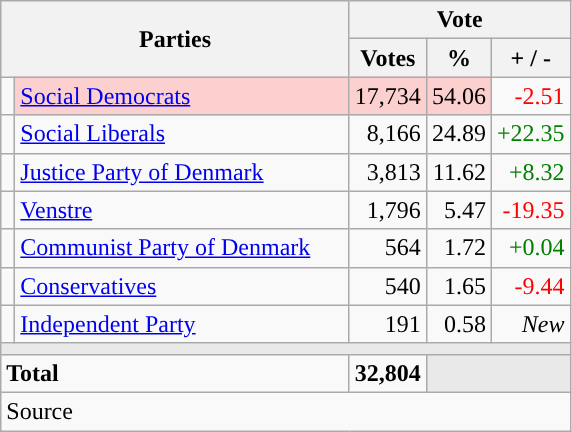<table class="wikitable" style="text-align:right;">
<tr>
<th style="text-align:centre;" rowspan="2" colspan="2" width="225">Parties</th>
<th colspan="3">Vote</th>
</tr>
<tr>
<th width="15">Votes</th>
<th width="15">%</th>
<th width="15">+ / -</th>
</tr>
<tr>
<td width="2" style="color:inherit;background:"></td>
<td bgcolor=#fbd0ce  align="left"><a href='#'>Social Democrats</a></td>
<td bgcolor=#fbd0ce>17,734</td>
<td bgcolor=#fbd0ce>54.06</td>
<td style=color:red;>-2.51</td>
</tr>
<tr>
<td width="2" style="color:inherit;background:"></td>
<td align="left"><a href='#'>Social Liberals</a></td>
<td>8,166</td>
<td>24.89</td>
<td style=color:green;>+22.35</td>
</tr>
<tr>
<td width="2" style="color:inherit;background:"></td>
<td align="left"><a href='#'>Justice Party of Denmark</a></td>
<td>3,813</td>
<td>11.62</td>
<td style=color:green;>+8.32</td>
</tr>
<tr>
<td width="2" style="color:inherit;background:"></td>
<td align="left"><a href='#'>Venstre</a></td>
<td>1,796</td>
<td>5.47</td>
<td style=color:red;>-19.35</td>
</tr>
<tr>
<td width="2" style="color:inherit;background:"></td>
<td align="left"><a href='#'>Communist Party of Denmark</a></td>
<td>564</td>
<td>1.72</td>
<td style=color:green;>+0.04</td>
</tr>
<tr>
<td width="2" style="color:inherit;background:"></td>
<td align="left"><a href='#'>Conservatives</a></td>
<td>540</td>
<td>1.65</td>
<td style=color:red;>-9.44</td>
</tr>
<tr>
<td width="2" style="color:inherit;background:"></td>
<td align="left"><a href='#'>Independent Party</a></td>
<td>191</td>
<td>0.58</td>
<td><em>New</em></td>
</tr>
<tr>
<td colspan="7" bgcolor="#E9E9E9"></td>
</tr>
<tr>
<td align="left" colspan="2"><strong>Total</strong></td>
<td><strong>32,804</strong></td>
<td bgcolor="#E9E9E9" colspan="2"></td>
</tr>
<tr>
<td align="left" colspan="6">Source</td>
</tr>
</table>
